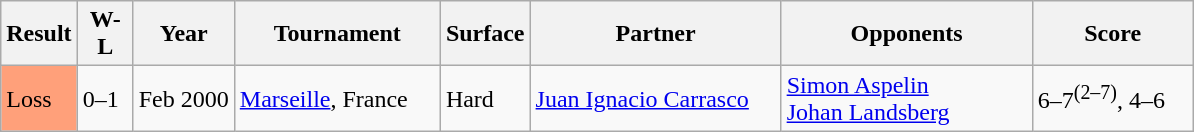<table class="sortable wikitable">
<tr>
<th>Result</th>
<th style="width:30px" class="unsortable">W-L</th>
<th>Year</th>
<th style="width:130px">Tournament</th>
<th style="width:50px">Surface</th>
<th style="width:160px">Partner</th>
<th style="width:160px">Opponents</th>
<th style="width:100px" class="unsortable">Score</th>
</tr>
<tr>
<td style="background:#ffa07a;">Loss</td>
<td>0–1</td>
<td>Feb 2000</td>
<td><a href='#'>Marseille</a>, France</td>
<td>Hard</td>
<td> <a href='#'>Juan Ignacio Carrasco</a></td>
<td> <a href='#'>Simon Aspelin</a><br> <a href='#'>Johan Landsberg</a></td>
<td>6–7<sup>(2–7)</sup>, 4–6</td>
</tr>
</table>
